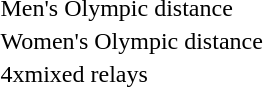<table>
<tr>
<td>Men's Olympic distance</td>
<td></td>
<td></td>
<td></td>
</tr>
<tr>
<td>Women's Olympic distance</td>
<td></td>
<td></td>
<td></td>
</tr>
<tr>
<td>4xmixed relays</td>
<td></td>
<td></td>
<td></td>
</tr>
<tr>
</tr>
</table>
